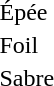<table>
<tr>
<td>Épée</td>
<td></td>
<td></td>
<td><br></td>
</tr>
<tr>
<td>Foil</td>
<td></td>
<td></td>
<td><br></td>
</tr>
<tr>
<td>Sabre</td>
<td></td>
<td></td>
<td><br></td>
</tr>
</table>
